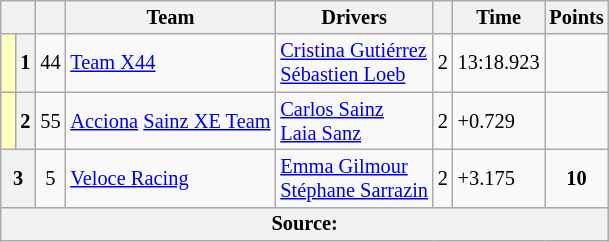<table class="wikitable" style="font-size: 85%">
<tr>
<th scope="col" colspan="2"></th>
<th scope="col"></th>
<th scope="col">Team</th>
<th scope="col">Drivers</th>
<th scope="col"></th>
<th scope="col">Time</th>
<th scope="col">Points</th>
</tr>
<tr>
<td style="background-color:#FFFFBF"> </td>
<th scope=row>1</th>
<td align=center>44</td>
<td> <a href='#'>Team X44</a></td>
<td> <a href='#'>Cristina Gutiérrez</a><br> <a href='#'>Sébastien Loeb</a></td>
<td>2</td>
<td>13:18.923</td>
<td></td>
</tr>
<tr>
<td style="background-color:#FFFFBF"> </td>
<th scope=row>2</th>
<td align=center>55</td>
<td> <a href='#'>Acciona</a>  <a href='#'>Sainz XE Team</a></td>
<td> <a href='#'>Carlos Sainz</a><br> <a href='#'>Laia Sanz</a></td>
<td>2</td>
<td>+0.729</td>
<td></td>
</tr>
<tr>
<th scope=row colspan=2>3</th>
<td align=center>5</td>
<td> <a href='#'>Veloce Racing</a></td>
<td> <a href='#'>Emma Gilmour</a><br> <a href='#'>Stéphane Sarrazin</a></td>
<td>2</td>
<td>+3.175</td>
<td align=center><strong>10</strong></td>
</tr>
<tr>
<th colspan="8">Source:</th>
</tr>
</table>
